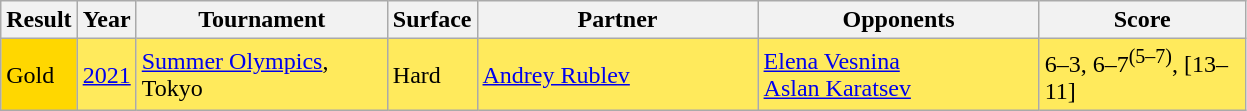<table class="wikitable">
<tr>
<th>Result</th>
<th>Year</th>
<th width=160>Tournament</th>
<th>Surface</th>
<th width=180>Partner</th>
<th width=180>Opponents</th>
<th width=130>Score</th>
</tr>
<tr bgcolor=ffea5c>
<td bgcolor=gold>Gold</td>
<td><a href='#'>2021</a></td>
<td><a href='#'>Summer Olympics</a>, Tokyo</td>
<td>Hard</td>
<td> <a href='#'>Andrey Rublev</a></td>
<td> <a href='#'>Elena Vesnina</a> <br>  <a href='#'>Aslan Karatsev</a></td>
<td>6–3, 6–7<sup>(5–7)</sup>, [13–11]</td>
</tr>
</table>
